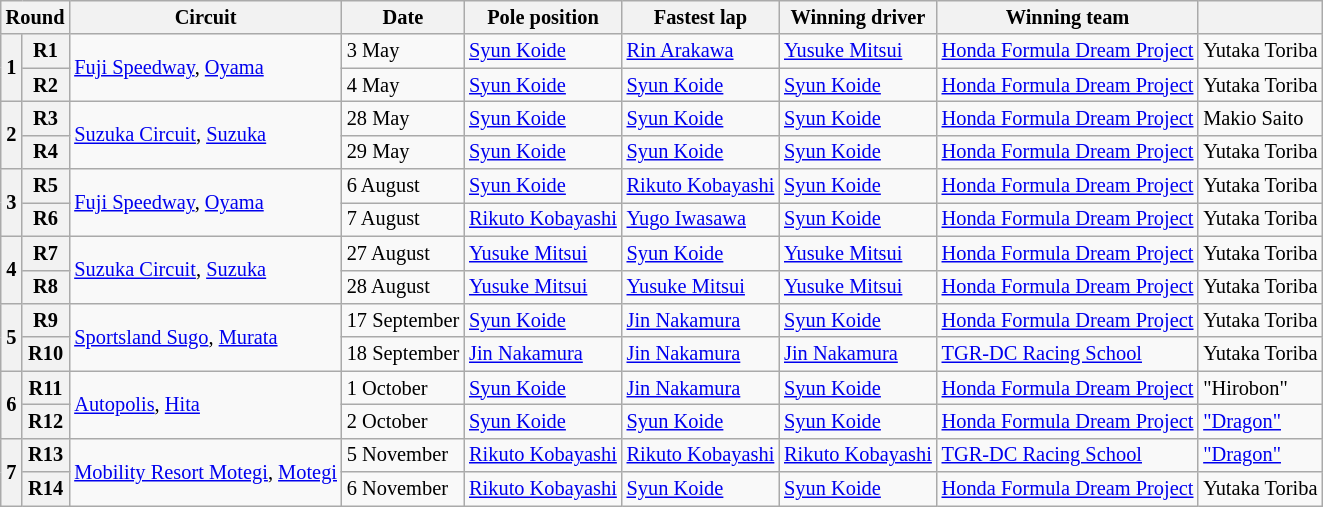<table class="wikitable" style="font-size:85%;">
<tr>
<th colspan=2>Round</th>
<th>Circuit</th>
<th>Date</th>
<th>Pole position</th>
<th>Fastest lap</th>
<th>Winning driver</th>
<th>Winning team</th>
<th></th>
</tr>
<tr>
<th rowspan=2>1</th>
<th>R1</th>
<td rowspan=2><a href='#'>Fuji Speedway</a>, <a href='#'>Oyama</a></td>
<td>3 May</td>
<td><a href='#'>Syun Koide</a></td>
<td><a href='#'>Rin Arakawa</a></td>
<td><a href='#'>Yusuke Mitsui</a></td>
<td><a href='#'>Honda Formula Dream Project</a></td>
<td>Yutaka Toriba</td>
</tr>
<tr>
<th>R2</th>
<td>4 May</td>
<td><a href='#'>Syun Koide</a></td>
<td><a href='#'>Syun Koide</a></td>
<td><a href='#'>Syun Koide</a></td>
<td><a href='#'>Honda Formula Dream Project</a></td>
<td>Yutaka Toriba</td>
</tr>
<tr>
<th rowspan=2>2</th>
<th>R3</th>
<td rowspan=2><a href='#'>Suzuka Circuit</a>, <a href='#'>Suzuka</a></td>
<td>28 May</td>
<td><a href='#'>Syun Koide</a></td>
<td><a href='#'>Syun Koide</a></td>
<td><a href='#'>Syun Koide</a></td>
<td><a href='#'>Honda Formula Dream Project</a></td>
<td>Makio Saito</td>
</tr>
<tr>
<th>R4</th>
<td>29 May</td>
<td><a href='#'>Syun Koide</a></td>
<td><a href='#'>Syun Koide</a></td>
<td><a href='#'>Syun Koide</a></td>
<td><a href='#'>Honda Formula Dream Project</a></td>
<td>Yutaka Toriba</td>
</tr>
<tr>
<th rowspan=2>3</th>
<th>R5</th>
<td rowspan=2><a href='#'>Fuji Speedway</a>, <a href='#'>Oyama</a></td>
<td>6 August</td>
<td><a href='#'>Syun Koide</a></td>
<td><a href='#'>Rikuto Kobayashi</a></td>
<td><a href='#'>Syun Koide</a></td>
<td><a href='#'>Honda Formula Dream Project</a></td>
<td>Yutaka Toriba</td>
</tr>
<tr>
<th>R6</th>
<td>7 August</td>
<td><a href='#'>Rikuto Kobayashi</a></td>
<td><a href='#'>Yugo Iwasawa</a></td>
<td><a href='#'>Syun Koide</a></td>
<td><a href='#'>Honda Formula Dream Project</a></td>
<td>Yutaka Toriba</td>
</tr>
<tr>
<th rowspan=2>4</th>
<th>R7</th>
<td rowspan=2><a href='#'>Suzuka Circuit</a>, <a href='#'>Suzuka</a></td>
<td>27 August</td>
<td><a href='#'>Yusuke Mitsui</a></td>
<td><a href='#'>Syun Koide</a></td>
<td><a href='#'>Yusuke Mitsui</a></td>
<td><a href='#'>Honda Formula Dream Project</a></td>
<td>Yutaka Toriba</td>
</tr>
<tr>
<th>R8</th>
<td>28 August</td>
<td><a href='#'>Yusuke Mitsui</a></td>
<td><a href='#'>Yusuke Mitsui</a></td>
<td><a href='#'>Yusuke Mitsui</a></td>
<td><a href='#'>Honda Formula Dream Project</a></td>
<td>Yutaka Toriba</td>
</tr>
<tr>
<th rowspan=2>5</th>
<th>R9</th>
<td rowspan=2><a href='#'>Sportsland Sugo</a>, <a href='#'>Murata</a></td>
<td>17 September</td>
<td><a href='#'>Syun Koide</a></td>
<td><a href='#'>Jin Nakamura</a></td>
<td><a href='#'>Syun Koide</a></td>
<td><a href='#'>Honda Formula Dream Project</a></td>
<td>Yutaka Toriba</td>
</tr>
<tr>
<th>R10</th>
<td>18 September</td>
<td><a href='#'>Jin Nakamura</a></td>
<td><a href='#'>Jin Nakamura</a></td>
<td><a href='#'>Jin Nakamura</a></td>
<td><a href='#'>TGR-DC Racing School</a></td>
<td>Yutaka Toriba</td>
</tr>
<tr>
<th rowspan=2>6</th>
<th>R11</th>
<td rowspan=2><a href='#'>Autopolis</a>, <a href='#'>Hita</a></td>
<td>1 October</td>
<td><a href='#'>Syun Koide</a></td>
<td><a href='#'>Jin Nakamura</a></td>
<td><a href='#'>Syun Koide</a></td>
<td><a href='#'>Honda Formula Dream Project</a></td>
<td>"Hirobon"</td>
</tr>
<tr>
<th>R12</th>
<td>2 October</td>
<td><a href='#'>Syun Koide</a></td>
<td><a href='#'>Syun Koide</a></td>
<td><a href='#'>Syun Koide</a></td>
<td><a href='#'>Honda Formula Dream Project</a></td>
<td><a href='#'>"Dragon"</a></td>
</tr>
<tr>
<th rowspan=2>7</th>
<th>R13</th>
<td rowspan=2><a href='#'>Mobility Resort Motegi</a>, <a href='#'>Motegi</a></td>
<td>5 November</td>
<td><a href='#'>Rikuto Kobayashi</a></td>
<td><a href='#'>Rikuto Kobayashi</a></td>
<td><a href='#'>Rikuto Kobayashi</a></td>
<td><a href='#'>TGR-DC Racing School</a></td>
<td><a href='#'>"Dragon"</a></td>
</tr>
<tr>
<th>R14</th>
<td>6 November</td>
<td><a href='#'>Rikuto Kobayashi</a></td>
<td><a href='#'>Syun Koide</a></td>
<td><a href='#'>Syun Koide</a></td>
<td><a href='#'>Honda Formula Dream Project</a></td>
<td>Yutaka Toriba</td>
</tr>
</table>
